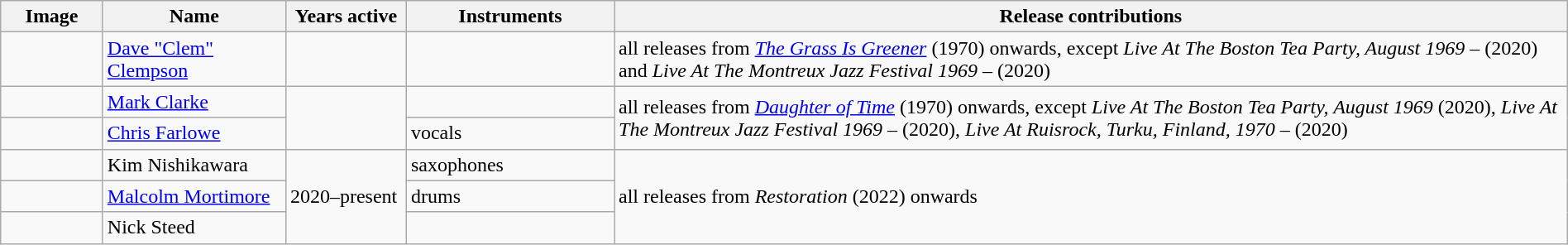<table class="wikitable" width="100%" border="1">
<tr>
<th width="75">Image</th>
<th width="140">Name</th>
<th width="90">Years active</th>
<th width="160">Instruments</th>
<th>Release contributions</th>
</tr>
<tr>
<td></td>
<td><a href='#'>Dave "Clem" Clempson</a></td>
<td></td>
<td></td>
<td>all releases from <em><a href='#'>The Grass Is Greener</a></em> (1970) onwards, except <em>Live At The Boston Tea Party, August 1969</em> – (2020) and <em>Live At The Montreux Jazz Festival 1969</em> – (2020)</td>
</tr>
<tr>
<td></td>
<td><a href='#'>Mark Clarke</a></td>
<td rowspan="2"></td>
<td></td>
<td rowspan="2">all releases from <em><a href='#'>Daughter of Time</a></em> (1970) onwards, except <em>Live At The Boston Tea Party, August 1969</em> (2020), <em>Live At The Montreux Jazz Festival 1969</em> – (2020), <em>Live At Ruisrock, Turku, Finland, 1970</em> – (2020)</td>
</tr>
<tr>
<td></td>
<td><a href='#'>Chris Farlowe</a></td>
<td>vocals</td>
</tr>
<tr>
<td></td>
<td>Kim Nishikawara</td>
<td rowspan="3">2020–present</td>
<td>saxophones</td>
<td rowspan="3">all releases from <em>Restoration</em> (2022) onwards</td>
</tr>
<tr>
<td></td>
<td><a href='#'>Malcolm Mortimore</a></td>
<td>drums</td>
</tr>
<tr>
<td></td>
<td>Nick Steed</td>
<td></td>
</tr>
</table>
